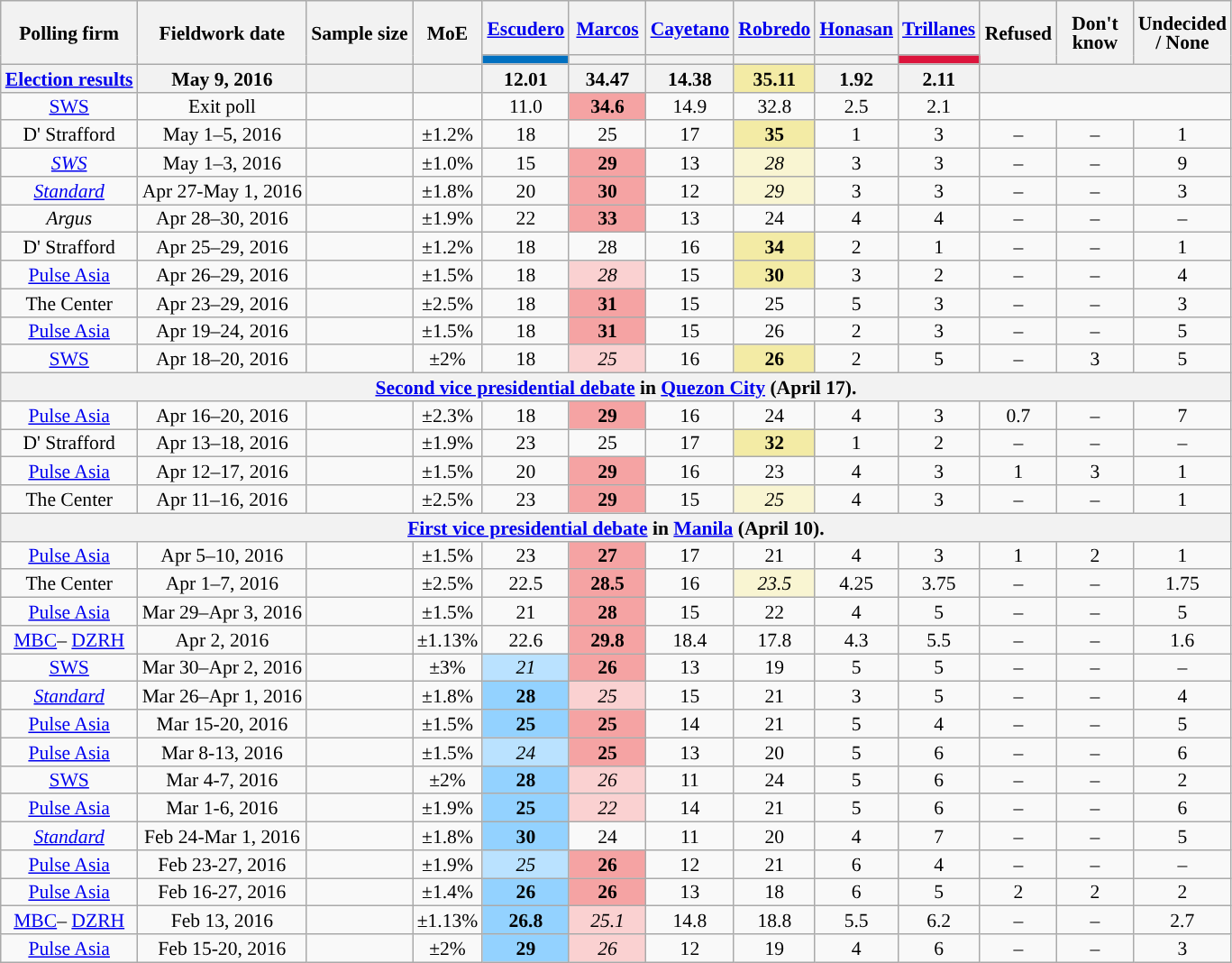<table class="wikitable" style="text-align:center;font-size:90%;line-height:14px;">
<tr style="height:40px;">
<th rowspan="2">Polling firm</th>
<th rowspan="2">Fieldwork date</th>
<th rowspan="2">Sample size</th>
<th rowspan="2"><abbr>MoE</abbr></th>
<th style="width:50px;"><a href='#'>Escudero</a><br></th>
<th style="width:50px;"><a href='#'>Marcos</a><br></th>
<th style="width:50px;"><a href='#'>Cayetano</a><br></th>
<th style="width:50px;"><a href='#'>Robredo</a><br></th>
<th style="width:50px;"><a href='#'>Honasan</a><br></th>
<th style="width:50px;"><a href='#'>Trillanes</a><br></th>
<th rowspan="2" style="width:50px;">Refused</th>
<th rowspan="2" style="width:50px;">Don't know</th>
<th rowspan="2" style="width:50px;">Undecided / None</th>
</tr>
<tr>
<th style="background:#0070C0;"></th>
<th style="background:"></th>
<th style="background:"></th>
<th style="background:"></th>
<th style="background:"></th>
<th style="background:#DC143C;"></th>
</tr>
<tr>
<th><a href='#'>Election results</a></th>
<th>May 9, 2016</th>
<th></th>
<th></th>
<th>12.01</th>
<th>34.47</th>
<th>14.38</th>
<th style="background:#F3EBA5;">35.11</th>
<th>1.92</th>
<th>2.11</th>
<th colspan="3"></th>
</tr>
<tr>
<td><a href='#'>SWS</a></td>
<td>Exit poll</td>
<td></td>
<td></td>
<td>11.0</td>
<td style="background:#F5A3A3;"><strong>34.6</strong></td>
<td>14.9</td>
<td>32.8</td>
<td>2.5</td>
<td>2.1</td>
<td colspan="3"></td>
</tr>
<tr>
<td>D' Strafford </td>
<td>May 1–5, 2016</td>
<td></td>
<td>±1.2%</td>
<td>18</td>
<td>25</td>
<td>17</td>
<td style="background:#F3EBA5;"><strong>35</strong></td>
<td>1</td>
<td>3</td>
<td>–</td>
<td>–</td>
<td>1</td>
</tr>
<tr>
<td><em><a href='#'>SWS</a></em></td>
<td>May 1–3, 2016</td>
<td></td>
<td>±1.0%</td>
<td>15</td>
<td style="background:#F5A3A3;"><strong>29</strong></td>
<td>13</td>
<td style="background:#F9F5D2;"><em>28</em></td>
<td>3</td>
<td>3</td>
<td>–</td>
<td>–</td>
<td>9</td>
</tr>
<tr>
<td><em><a href='#'>Standard</a></em> </td>
<td>Apr 27-May 1, 2016</td>
<td></td>
<td>±1.8%</td>
<td>20</td>
<td style="background:#F5A3A3;"><strong>30</strong></td>
<td>12</td>
<td style="background:#F9F5D2;"><em>29</em></td>
<td>3</td>
<td>3</td>
<td>–</td>
<td>–</td>
<td>3</td>
</tr>
<tr>
<td><em>Argus</em> </td>
<td>Apr 28–30, 2016</td>
<td></td>
<td>±1.9%</td>
<td>22</td>
<td style="background:#F5A3A3;"><strong>33</strong></td>
<td>13</td>
<td>24</td>
<td>4</td>
<td>4</td>
<td>–</td>
<td>–</td>
<td>–</td>
</tr>
<tr>
<td>D' Strafford </td>
<td>Apr 25–29, 2016</td>
<td></td>
<td>±1.2%</td>
<td>18</td>
<td>28</td>
<td>16</td>
<td style="background:#F3EBA5;"><strong>34</strong></td>
<td>2</td>
<td>1</td>
<td>–</td>
<td>–</td>
<td>1</td>
</tr>
<tr>
<td><a href='#'>Pulse Asia</a></td>
<td>Apr 26–29, 2016</td>
<td></td>
<td>±1.5%</td>
<td>18</td>
<td style="background:#FAD1D1;"><em>28</em></td>
<td>15</td>
<td style="background:#F3EBA5;"><strong>30</strong></td>
<td>3</td>
<td>2</td>
<td>–</td>
<td>–</td>
<td>4</td>
</tr>
<tr>
<td>The Center </td>
<td>Apr 23–29, 2016</td>
<td></td>
<td>±2.5%</td>
<td>18</td>
<td style="background:#F5A3A3;"><strong>31</strong></td>
<td>15</td>
<td>25</td>
<td>5</td>
<td>3</td>
<td>–</td>
<td>–</td>
<td>3</td>
</tr>
<tr>
<td><a href='#'>Pulse Asia</a></td>
<td>Apr 19–24, 2016</td>
<td></td>
<td>±1.5%</td>
<td>18</td>
<td style="background:#F5A3A3;"><strong>31</strong></td>
<td>15</td>
<td>26</td>
<td>2</td>
<td>3</td>
<td>–</td>
<td>–</td>
<td>5</td>
</tr>
<tr>
<td><a href='#'>SWS</a></td>
<td>Apr 18–20, 2016</td>
<td></td>
<td>±2%</td>
<td>18</td>
<td style="background:#FAD1D1;"><em>25</em></td>
<td>16</td>
<td style="background:#F3EBA5;"><strong>26</strong></td>
<td>2</td>
<td>5</td>
<td>–</td>
<td>3</td>
<td>5</td>
</tr>
<tr>
<th colspan="13"><a href='#'>Second vice presidential debate</a> in <a href='#'>Quezon City</a> (April 17).</th>
</tr>
<tr>
<td><a href='#'>Pulse Asia</a></td>
<td>Apr 16–20, 2016</td>
<td></td>
<td>±2.3%</td>
<td>18</td>
<td style="background:#F5A3A3;"><strong>29</strong></td>
<td>16</td>
<td>24</td>
<td>4</td>
<td>3</td>
<td>0.7</td>
<td>–</td>
<td>7</td>
</tr>
<tr>
<td>D' Strafford </td>
<td>Apr 13–18, 2016</td>
<td></td>
<td>±1.9%</td>
<td>23</td>
<td>25</td>
<td>17</td>
<td style="background:#F3EBA5;"><strong>32</strong></td>
<td>1</td>
<td>2</td>
<td>–</td>
<td>–</td>
<td>–</td>
</tr>
<tr>
<td><a href='#'>Pulse Asia</a></td>
<td>Apr 12–17, 2016</td>
<td></td>
<td>±1.5%</td>
<td>20</td>
<td style="background:#F5A3A3;"><strong>29</strong></td>
<td>16</td>
<td>23</td>
<td>4</td>
<td>3</td>
<td>1</td>
<td>3</td>
<td>1</td>
</tr>
<tr>
<td>The Center </td>
<td>Apr 11–16, 2016</td>
<td></td>
<td>±2.5%</td>
<td>23</td>
<td style="background:#F5A3A3;"><strong>29</strong></td>
<td>15</td>
<td style="background:#F9F5D2;"><em>25</em></td>
<td>4</td>
<td>3</td>
<td>–</td>
<td>–</td>
<td>1</td>
</tr>
<tr>
<th colspan="13"><a href='#'>First vice presidential debate</a> in <a href='#'>Manila</a> (April 10).</th>
</tr>
<tr>
<td><a href='#'>Pulse Asia</a></td>
<td>Apr 5–10, 2016</td>
<td></td>
<td>±1.5%</td>
<td>23</td>
<td style="background:#F5A3A3;"><strong>27</strong></td>
<td>17</td>
<td>21</td>
<td>4</td>
<td>3</td>
<td>1</td>
<td>2</td>
<td>1</td>
</tr>
<tr>
<td>The Center </td>
<td>Apr 1–7, 2016</td>
<td></td>
<td>±2.5%</td>
<td>22.5</td>
<td style="background:#F5A3A3;"><strong>28.5</strong></td>
<td>16</td>
<td style="background:#F9F5D2;"><em>23.5</em></td>
<td>4.25</td>
<td>3.75</td>
<td>–</td>
<td>–</td>
<td>1.75</td>
</tr>
<tr>
<td><a href='#'>Pulse Asia</a></td>
<td>Mar 29–Apr 3, 2016</td>
<td></td>
<td>±1.5%</td>
<td>21</td>
<td style="background:#F5A3A3;"><strong>28</strong></td>
<td>15</td>
<td>22</td>
<td>4</td>
<td>5</td>
<td>–</td>
<td>–</td>
<td>5</td>
</tr>
<tr>
<td><a href='#'>MBC</a>– <a href='#'>DZRH</a></td>
<td>Apr 2, 2016</td>
<td></td>
<td>±1.13%</td>
<td>22.6</td>
<td style="background:#F5A3A3;"><strong>29.8</strong></td>
<td>18.4</td>
<td>17.8</td>
<td>4.3</td>
<td>5.5</td>
<td>–</td>
<td>–</td>
<td>1.6</td>
</tr>
<tr>
<td><a href='#'>SWS</a></td>
<td>Mar 30–Apr 2, 2016</td>
<td></td>
<td>±3%</td>
<td style="background:#bae2ff;"><em>21</em></td>
<td style="background:#F5A3A3;"><strong>26</strong></td>
<td>13</td>
<td>19</td>
<td>5</td>
<td>5</td>
<td>–</td>
<td>–</td>
<td>–</td>
</tr>
<tr>
<td><em><a href='#'>Standard</a></em> </td>
<td>Mar 26–Apr 1, 2016</td>
<td></td>
<td>±1.8%</td>
<td style="background:#93d2ff;"><strong>28</strong></td>
<td style="background:#FAD1D1;"><em>25</em></td>
<td>15</td>
<td>21</td>
<td>3</td>
<td>5</td>
<td>–</td>
<td>–</td>
<td>4</td>
</tr>
<tr>
<td><a href='#'>Pulse Asia</a></td>
<td>Mar 15-20, 2016</td>
<td></td>
<td>±1.5%</td>
<td style="background:#93d2ff;"><strong>25</strong></td>
<td style="background:#F5A3A3;"><strong>25</strong></td>
<td>14</td>
<td>21</td>
<td>5</td>
<td>4</td>
<td>–</td>
<td>–</td>
<td>5</td>
</tr>
<tr>
<td><a href='#'>Pulse Asia</a></td>
<td>Mar 8-13, 2016</td>
<td></td>
<td>±1.5%</td>
<td style="background:#bae2ff;"><em>24</em></td>
<td style="background:#F5A3A3;"><strong>25</strong></td>
<td>13</td>
<td>20</td>
<td>5</td>
<td>6</td>
<td>–</td>
<td>–</td>
<td>6</td>
</tr>
<tr>
<td><a href='#'>SWS</a></td>
<td>Mar 4-7, 2016</td>
<td></td>
<td>±2%</td>
<td style="background:#93d2ff;"><strong>28</strong></td>
<td style="background:#FAD1D1;"><em>26</em></td>
<td>11</td>
<td>24</td>
<td>5</td>
<td>6</td>
<td>–</td>
<td>–</td>
<td>2</td>
</tr>
<tr>
<td><a href='#'>Pulse Asia</a></td>
<td>Mar 1-6, 2016</td>
<td></td>
<td>±1.9%</td>
<td style="background:#93d2ff;"><strong>25</strong></td>
<td style="background:#FAD1D1;"><em>22</em></td>
<td>14</td>
<td>21</td>
<td>5</td>
<td>6</td>
<td>–</td>
<td>–</td>
<td>6</td>
</tr>
<tr>
<td><em><a href='#'>Standard</a></em> </td>
<td>Feb 24-Mar 1, 2016</td>
<td></td>
<td>±1.8%</td>
<td style="background:#93d2ff;"><strong>30</strong></td>
<td>24</td>
<td>11</td>
<td>20</td>
<td>4</td>
<td>7</td>
<td>–</td>
<td>–</td>
<td>5</td>
</tr>
<tr>
<td><a href='#'>Pulse Asia</a></td>
<td>Feb 23-27, 2016</td>
<td></td>
<td>±1.9%</td>
<td style="background:#bae2ff;"><em>25</em></td>
<td style="background:#F5A3A3;"><strong>26</strong></td>
<td>12</td>
<td>21</td>
<td>6</td>
<td>4</td>
<td>–</td>
<td>–</td>
<td>–</td>
</tr>
<tr>
<td><a href='#'>Pulse Asia</a></td>
<td>Feb 16-27, 2016</td>
<td></td>
<td>±1.4%</td>
<td style="background:#93d2ff;"><strong>26</strong></td>
<td style="background:#F5A3A3;"><strong>26</strong></td>
<td>13</td>
<td>18</td>
<td>6</td>
<td>5</td>
<td>2</td>
<td>2</td>
<td>2</td>
</tr>
<tr>
<td><a href='#'>MBC</a>– <a href='#'>DZRH</a></td>
<td>Feb 13, 2016</td>
<td></td>
<td>±1.13%</td>
<td style="background:#93d2ff;"><strong>26.8</strong></td>
<td style="background:#FAD1D1;"><em>25.1</em></td>
<td>14.8</td>
<td>18.8</td>
<td>5.5</td>
<td>6.2</td>
<td>–</td>
<td>–</td>
<td>2.7</td>
</tr>
<tr>
<td><a href='#'>Pulse Asia</a></td>
<td>Feb 15-20, 2016</td>
<td></td>
<td>±2%</td>
<td style="background:#93d2ff;"><strong>29</strong></td>
<td style="background:#FAD1D1;"><em>26</em></td>
<td>12</td>
<td>19</td>
<td>4</td>
<td>6</td>
<td>–</td>
<td>–</td>
<td>3</td>
</tr>
</table>
